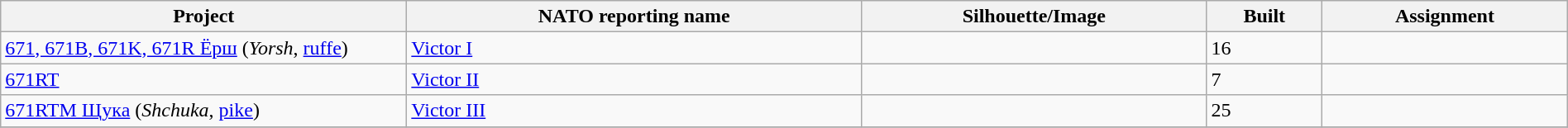<table class="wikitable" style="width:100%">
<tr>
<th style="width: 20em">Project</th>
<th>NATO reporting name</th>
<th>Silhouette/Image</th>
<th>Built</th>
<th>Assignment</th>
</tr>
<tr>
<td><a href='#'>671, 671B, 671K, 671R Ёрш</a> (<em>Yorsh</em>, <a href='#'>ruffe</a>)</td>
<td><a href='#'>Victor I</a></td>
<td></td>
<td>16</td>
<td></td>
</tr>
<tr>
<td><a href='#'>671RT</a></td>
<td><a href='#'>Victor II</a></td>
<td></td>
<td>7</td>
<td></td>
</tr>
<tr>
<td><a href='#'>671RTM Щука</a> (<em>Shchuka</em>, <a href='#'>pike</a>)</td>
<td><a href='#'>Victor III</a></td>
<td></td>
<td>25</td>
<td></td>
</tr>
<tr>
</tr>
</table>
